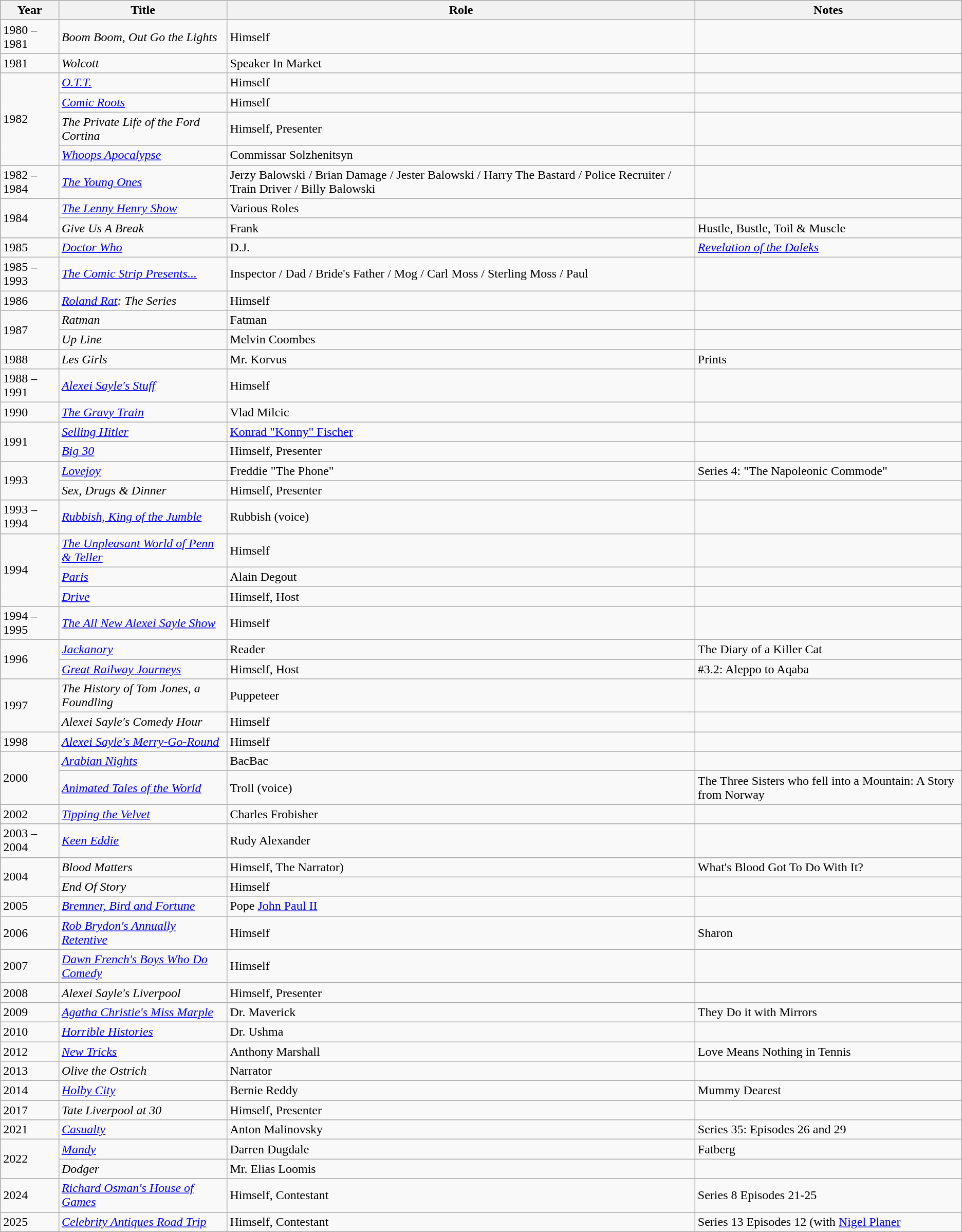<table class="wikitable sortable">
<tr>
<th>Year</th>
<th>Title</th>
<th>Role</th>
<th class="unsortable">Notes</th>
</tr>
<tr>
<td>1980 – 1981</td>
<td><em>Boom Boom, Out Go the Lights</em></td>
<td>Himself</td>
<td></td>
</tr>
<tr>
<td>1981</td>
<td><em>Wolcott</em></td>
<td>Speaker In Market</td>
<td></td>
</tr>
<tr>
<td rowspan="4">1982</td>
<td><em><a href='#'>O.T.T.</a></em></td>
<td>Himself</td>
<td></td>
</tr>
<tr>
<td><em><a href='#'>Comic Roots</a></em></td>
<td>Himself</td>
<td></td>
</tr>
<tr>
<td><em>The Private Life of the Ford Cortina</em></td>
<td>Himself, Presenter</td>
<td></td>
</tr>
<tr>
<td><em><a href='#'>Whoops Apocalypse</a></em></td>
<td>Commissar Solzhenitsyn</td>
<td></td>
</tr>
<tr>
<td>1982 – 1984</td>
<td><em><a href='#'>The Young Ones</a></em></td>
<td>Jerzy Balowski / Brian Damage / Jester Balowski / Harry The Bastard / Police Recruiter / Train Driver / Billy Balowski</td>
<td></td>
</tr>
<tr>
<td rowspan="2">1984</td>
<td><em><a href='#'>The Lenny Henry Show</a></em></td>
<td>Various Roles</td>
<td></td>
</tr>
<tr>
<td><em>Give Us A Break</em></td>
<td>Frank</td>
<td>Hustle, Bustle, Toil & Muscle</td>
</tr>
<tr>
<td>1985</td>
<td><em><a href='#'>Doctor Who</a></em></td>
<td>D.J.</td>
<td><em><a href='#'>Revelation of the Daleks</a></em></td>
</tr>
<tr>
<td>1985 – 1993</td>
<td><em><a href='#'>The Comic Strip Presents...</a></em></td>
<td>Inspector / Dad / Bride's Father / Mog / Carl Moss / Sterling Moss / Paul</td>
<td></td>
</tr>
<tr>
<td>1986</td>
<td><em><a href='#'>Roland Rat</a>: The Series</em></td>
<td>Himself</td>
<td></td>
</tr>
<tr>
<td rowspan="2">1987</td>
<td><em>Ratman</em></td>
<td>Fatman</td>
<td></td>
</tr>
<tr>
<td><em>Up Line</em></td>
<td>Melvin Coombes</td>
<td></td>
</tr>
<tr>
<td>1988</td>
<td><em>Les Girls</em></td>
<td>Mr. Korvus</td>
<td>Prints</td>
</tr>
<tr>
<td>1988 – 1991</td>
<td><em><a href='#'>Alexei Sayle's Stuff</a></em></td>
<td>Himself</td>
<td></td>
</tr>
<tr>
<td>1990</td>
<td><em><a href='#'>The Gravy Train</a></em></td>
<td>Vlad Milcic</td>
<td></td>
</tr>
<tr>
<td rowspan="2">1991</td>
<td><em><a href='#'>Selling Hitler</a></em></td>
<td><a href='#'>Konrad "Konny" Fischer</a></td>
<td></td>
</tr>
<tr>
<td><em><a href='#'>Big 30</a></em></td>
<td>Himself, Presenter</td>
<td></td>
</tr>
<tr>
<td rowspan="2">1993</td>
<td><em><a href='#'>Lovejoy</a></em></td>
<td>Freddie "The Phone"</td>
<td>Series 4: "The Napoleonic Commode"</td>
</tr>
<tr>
<td><em>Sex, Drugs & Dinner</em></td>
<td>Himself, Presenter</td>
<td></td>
</tr>
<tr>
<td>1993 – 1994</td>
<td><em><a href='#'>Rubbish, King of the Jumble</a></em></td>
<td>Rubbish (voice)</td>
<td></td>
</tr>
<tr>
<td rowspan="3">1994</td>
<td><em><a href='#'>The Unpleasant World of Penn & Teller</a></em></td>
<td>Himself</td>
<td></td>
</tr>
<tr>
<td><em><a href='#'>Paris</a> </em></td>
<td>Alain Degout</td>
<td></td>
</tr>
<tr>
<td><em><a href='#'>Drive</a></em></td>
<td>Himself, Host</td>
<td></td>
</tr>
<tr>
<td>1994 – 1995</td>
<td><em><a href='#'>The All New Alexei Sayle Show</a></em></td>
<td>Himself</td>
<td></td>
</tr>
<tr>
<td rowspan="2">1996</td>
<td><em><a href='#'>Jackanory</a></em></td>
<td>Reader</td>
<td>The Diary of a Killer Cat</td>
</tr>
<tr>
<td><em><a href='#'>Great Railway Journeys</a></em></td>
<td>Himself, Host</td>
<td>#3.2: Aleppo to Aqaba</td>
</tr>
<tr>
<td rowspan="2">1997</td>
<td><em>The History of Tom Jones, a Foundling</em></td>
<td>Puppeteer</td>
<td></td>
</tr>
<tr>
<td><em>Alexei Sayle's Comedy Hour</em></td>
<td>Himself</td>
<td></td>
</tr>
<tr>
<td>1998</td>
<td><em><a href='#'>Alexei Sayle's Merry-Go-Round</a></em></td>
<td>Himself</td>
<td></td>
</tr>
<tr>
<td rowspan="2">2000</td>
<td><em><a href='#'>Arabian Nights</a></em></td>
<td>BacBac</td>
<td></td>
</tr>
<tr>
<td><em><a href='#'>Animated Tales of the World</a></em></td>
<td>Troll (voice)</td>
<td>The Three Sisters who fell into a Mountain: A Story from Norway</td>
</tr>
<tr>
<td>2002</td>
<td><em><a href='#'>Tipping the Velvet</a> </em></td>
<td>Charles Frobisher</td>
<td></td>
</tr>
<tr>
<td>2003 – 2004</td>
<td><em><a href='#'>Keen Eddie</a> </em></td>
<td>Rudy Alexander</td>
<td></td>
</tr>
<tr>
<td rowspan="2">2004</td>
<td><em>Blood Matters</em></td>
<td>Himself, The Narrator)</td>
<td>What's Blood Got To Do With It?</td>
</tr>
<tr>
<td><em>End Of Story</em></td>
<td>Himself</td>
<td></td>
</tr>
<tr>
<td>2005</td>
<td><em><a href='#'>Bremner, Bird and Fortune</a></em></td>
<td>Pope <a href='#'>John Paul II</a></td>
<td></td>
</tr>
<tr>
<td>2006</td>
<td><em><a href='#'>Rob Brydon's Annually Retentive</a></em></td>
<td>Himself</td>
<td>Sharon</td>
</tr>
<tr>
<td>2007</td>
<td><em><a href='#'>Dawn French's Boys Who Do Comedy</a></em></td>
<td>Himself</td>
<td></td>
</tr>
<tr>
<td>2008</td>
<td><em>Alexei Sayle's Liverpool</em></td>
<td>Himself, Presenter</td>
<td></td>
</tr>
<tr>
<td>2009</td>
<td><em><a href='#'>Agatha Christie's Miss Marple</a></em></td>
<td>Dr. Maverick</td>
<td>They Do it with Mirrors</td>
</tr>
<tr>
<td>2010</td>
<td><em><a href='#'>Horrible Histories</a> </em></td>
<td>Dr. Ushma</td>
<td></td>
</tr>
<tr>
<td>2012</td>
<td><em><a href='#'>New Tricks</a></em></td>
<td>Anthony Marshall</td>
<td>Love Means Nothing in Tennis</td>
</tr>
<tr>
<td>2013</td>
<td><em>Olive the Ostrich</em></td>
<td>Narrator</td>
<td></td>
</tr>
<tr>
<td>2014</td>
<td><em><a href='#'>Holby City</a></em></td>
<td>Bernie Reddy</td>
<td>Mummy Dearest</td>
</tr>
<tr>
<td>2017</td>
<td><em>Tate Liverpool at 30</em></td>
<td>Himself, Presenter</td>
<td></td>
</tr>
<tr>
<td>2021</td>
<td><em><a href='#'>Casualty</a></em></td>
<td>Anton Malinovsky</td>
<td>Series 35: Episodes 26 and 29</td>
</tr>
<tr>
<td rowspan="2">2022</td>
<td><em><a href='#'>Mandy</a></em></td>
<td>Darren Dugdale</td>
<td>Fatberg</td>
</tr>
<tr>
<td><em>Dodger</em></td>
<td>Mr. Elias Loomis</td>
<td></td>
</tr>
<tr>
<td>2024</td>
<td><em><a href='#'>Richard Osman's House of Games</a></em></td>
<td>Himself, Contestant</td>
<td>Series 8 Episodes 21-25</td>
</tr>
<tr>
<td>2025</td>
<td><em><a href='#'>Celebrity Antiques Road Trip</a></em></td>
<td>Himself, Contestant</td>
<td>Series 13 Episodes 12 (with <a href='#'>Nigel Planer</a></td>
</tr>
</table>
